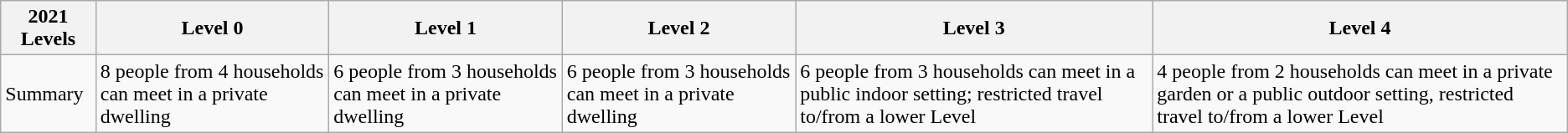<table class="wikitable">
<tr>
<th>2021 Levels</th>
<th>Level 0</th>
<th>Level 1</th>
<th>Level 2</th>
<th>Level 3</th>
<th>Level 4</th>
</tr>
<tr>
<td>Summary</td>
<td>8 people from 4 households can meet in a private dwelling</td>
<td>6 people from 3 households can meet in a private dwelling</td>
<td>6 people from 3 households can meet in a private dwelling</td>
<td>6 people from 3 households can meet in a public indoor setting; restricted travel to/from a lower Level</td>
<td>4 people from 2 households can meet in a private garden or a public outdoor setting, restricted travel to/from a lower Level</td>
</tr>
</table>
